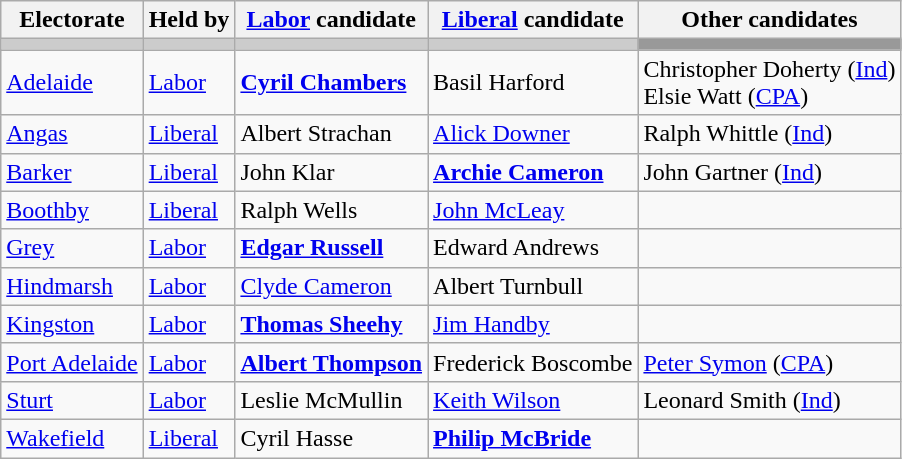<table class="wikitable">
<tr>
<th>Electorate</th>
<th>Held by</th>
<th><a href='#'>Labor</a> candidate</th>
<th><a href='#'>Liberal</a> candidate</th>
<th>Other candidates</th>
</tr>
<tr bgcolor="#cccccc">
<td></td>
<td></td>
<td></td>
<td></td>
<td bgcolor="#999999"></td>
</tr>
<tr>
<td><a href='#'>Adelaide</a></td>
<td><a href='#'>Labor</a></td>
<td><strong><a href='#'>Cyril Chambers</a></strong></td>
<td>Basil Harford</td>
<td>Christopher Doherty (<a href='#'>Ind</a>)<br>Elsie Watt (<a href='#'>CPA</a>)</td>
</tr>
<tr>
<td><a href='#'>Angas</a></td>
<td><a href='#'>Liberal</a></td>
<td>Albert Strachan</td>
<td><a href='#'>Alick Downer</a></td>
<td>Ralph Whittle (<a href='#'>Ind</a>)</td>
</tr>
<tr>
<td><a href='#'>Barker</a></td>
<td><a href='#'>Liberal</a></td>
<td>John Klar</td>
<td><strong><a href='#'>Archie Cameron</a></strong></td>
<td>John Gartner (<a href='#'>Ind</a>)</td>
</tr>
<tr>
<td><a href='#'>Boothby</a></td>
<td><a href='#'>Liberal</a></td>
<td>Ralph Wells</td>
<td><a href='#'>John McLeay</a></td>
<td></td>
</tr>
<tr>
<td><a href='#'>Grey</a></td>
<td><a href='#'>Labor</a></td>
<td><strong><a href='#'>Edgar Russell</a></strong></td>
<td>Edward Andrews</td>
<td></td>
</tr>
<tr>
<td><a href='#'>Hindmarsh</a></td>
<td><a href='#'>Labor</a></td>
<td><a href='#'>Clyde Cameron</a></td>
<td>Albert Turnbull</td>
<td></td>
</tr>
<tr>
<td><a href='#'>Kingston</a></td>
<td><a href='#'>Labor</a></td>
<td><strong><a href='#'>Thomas Sheehy</a></strong></td>
<td><a href='#'>Jim Handby</a></td>
<td></td>
</tr>
<tr>
<td><a href='#'>Port Adelaide</a></td>
<td><a href='#'>Labor</a></td>
<td><strong><a href='#'>Albert Thompson</a></strong></td>
<td>Frederick Boscombe</td>
<td><a href='#'>Peter Symon</a> (<a href='#'>CPA</a>)</td>
</tr>
<tr>
<td><a href='#'>Sturt</a></td>
<td><a href='#'>Labor</a></td>
<td>Leslie McMullin</td>
<td><a href='#'>Keith Wilson</a></td>
<td>Leonard Smith (<a href='#'>Ind</a>)</td>
</tr>
<tr>
<td><a href='#'>Wakefield</a></td>
<td><a href='#'>Liberal</a></td>
<td>Cyril Hasse</td>
<td><strong><a href='#'>Philip McBride</a></strong></td>
<td></td>
</tr>
</table>
